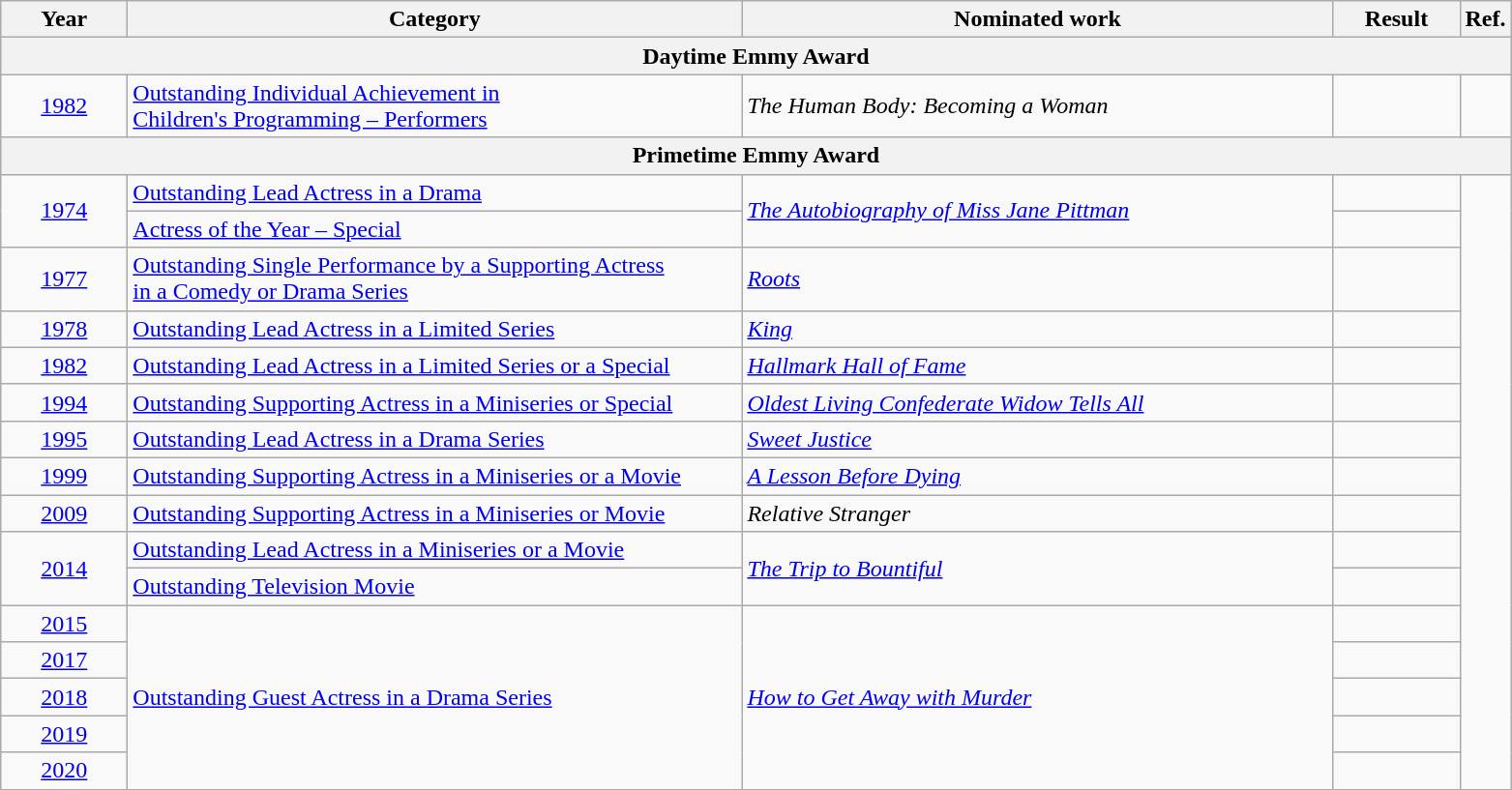<table class=wikitable>
<tr>
<th scope="col" style="width:5em;">Year</th>
<th scope="col" style="width:26em;">Category</th>
<th scope="col" style="width:25em;">Nominated work</th>
<th scope="col" style="width:5em;">Result</th>
<th>Ref.</th>
</tr>
<tr>
<th colspan=5>Daytime Emmy Award</th>
</tr>
<tr>
<td style="text-align:center;"><a href='#'>1982</a></td>
<td><a href='#'>Outstanding Individual Achievement in<br>Children's Programming – Performers</a></td>
<td><em>The Human Body: Becoming a Woman</em></td>
<td></td>
<td></td>
</tr>
<tr>
<th colspan=5>Primetime Emmy Award</th>
</tr>
<tr>
<td rowspan="2", style="text-align:center;"><a href='#'>1974</a></td>
<td><a href='#'>Outstanding Lead Actress in a Drama</a></td>
<td rowspan=2><em><a href='#'>The Autobiography of Miss Jane Pittman</a></em></td>
<td></td>
<td rowspan=16></td>
</tr>
<tr>
<td><a href='#'>Actress of the Year – Special</a></td>
<td></td>
</tr>
<tr>
<td style="text-align:center;"><a href='#'>1977</a></td>
<td><a href='#'>Outstanding Single Performance by a Supporting Actress<br>in a Comedy or Drama Series</a></td>
<td><em><a href='#'>Roots</a></em></td>
<td></td>
</tr>
<tr>
<td style="text-align:center;"><a href='#'>1978</a></td>
<td><a href='#'>Outstanding Lead Actress in a Limited Series</a></td>
<td><em><a href='#'>King</a></em></td>
<td></td>
</tr>
<tr>
<td style="text-align:center;"><a href='#'>1982</a></td>
<td><a href='#'>Outstanding Lead Actress in a Limited Series or a Special</a></td>
<td><em><a href='#'>Hallmark Hall of Fame</a></em></td>
<td></td>
</tr>
<tr>
<td style="text-align:center;"><a href='#'>1994</a></td>
<td><a href='#'>Outstanding Supporting Actress in a Miniseries or Special</a></td>
<td><em><a href='#'>Oldest Living Confederate Widow Tells All</a></em></td>
<td></td>
</tr>
<tr>
<td style="text-align:center;"><a href='#'>1995</a></td>
<td><a href='#'>Outstanding Lead Actress in a Drama Series</a></td>
<td><em><a href='#'>Sweet Justice</a></em></td>
<td></td>
</tr>
<tr>
<td style="text-align:center;"><a href='#'>1999</a></td>
<td><a href='#'>Outstanding Supporting Actress in a Miniseries or a Movie</a></td>
<td><em><a href='#'>A Lesson Before Dying</a></em></td>
<td></td>
</tr>
<tr>
<td style="text-align:center;"><a href='#'>2009</a></td>
<td><a href='#'>Outstanding Supporting Actress in a Miniseries or Movie</a></td>
<td><em>Relative Stranger</em></td>
<td></td>
</tr>
<tr>
<td rowspan="2", style="text-align:center;"><a href='#'>2014</a></td>
<td><a href='#'>Outstanding Lead Actress in a Miniseries or a Movie</a></td>
<td rowspan=2><em><a href='#'>The Trip to Bountiful</a></em></td>
<td></td>
</tr>
<tr>
<td><a href='#'>Outstanding Television Movie</a></td>
<td></td>
</tr>
<tr>
<td style="text-align:center;"><a href='#'>2015</a></td>
<td rowspan=5><a href='#'>Outstanding Guest Actress in a Drama Series</a></td>
<td rowspan=5><em><a href='#'>How to Get Away with Murder</a></em></td>
<td></td>
</tr>
<tr>
<td style="text-align:center;"><a href='#'>2017</a></td>
<td></td>
</tr>
<tr>
<td style="text-align:center;"><a href='#'>2018</a></td>
<td></td>
</tr>
<tr>
<td style="text-align:center;"><a href='#'>2019</a></td>
<td></td>
</tr>
<tr>
<td style="text-align:center;"><a href='#'>2020</a></td>
<td></td>
</tr>
</table>
